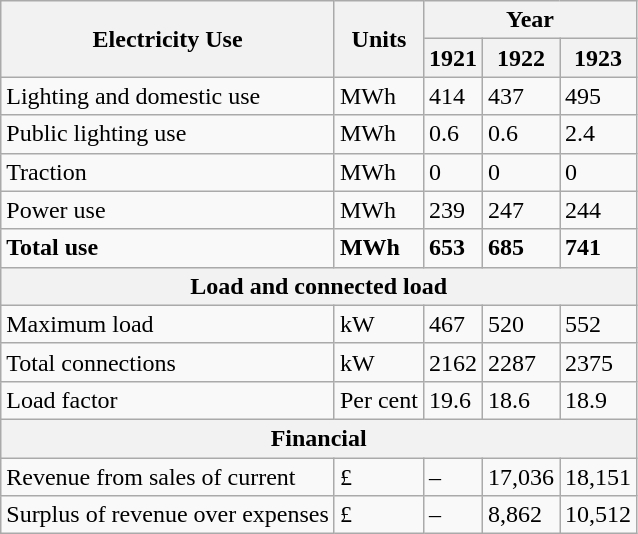<table class="wikitable">
<tr>
<th rowspan="2">Electricity  Use</th>
<th rowspan="2">Units</th>
<th colspan="3">Year</th>
</tr>
<tr>
<th>1921</th>
<th>1922</th>
<th>1923</th>
</tr>
<tr>
<td>Lighting  and domestic use</td>
<td>MWh</td>
<td>414</td>
<td>437</td>
<td>495</td>
</tr>
<tr>
<td>Public  lighting use</td>
<td>MWh</td>
<td>0.6</td>
<td>0.6</td>
<td>2.4</td>
</tr>
<tr>
<td>Traction</td>
<td>MWh</td>
<td>0</td>
<td>0</td>
<td>0</td>
</tr>
<tr>
<td>Power  use</td>
<td>MWh</td>
<td>239</td>
<td>247</td>
<td>244</td>
</tr>
<tr>
<td><strong>Total  use</strong></td>
<td><strong>MWh</strong></td>
<td><strong>653</strong></td>
<td><strong>685</strong></td>
<td><strong>741</strong></td>
</tr>
<tr>
<th colspan="5">Load  and connected load</th>
</tr>
<tr>
<td>Maximum  load</td>
<td>kW</td>
<td>467</td>
<td>520</td>
<td>552</td>
</tr>
<tr>
<td>Total  connections</td>
<td>kW</td>
<td>2162</td>
<td>2287</td>
<td>2375</td>
</tr>
<tr>
<td>Load  factor</td>
<td>Per  cent</td>
<td>19.6</td>
<td>18.6</td>
<td>18.9</td>
</tr>
<tr>
<th colspan="5">Financial</th>
</tr>
<tr>
<td>Revenue  from sales of current</td>
<td>£</td>
<td>–</td>
<td>17,036</td>
<td>18,151</td>
</tr>
<tr>
<td>Surplus  of revenue over expenses</td>
<td>£</td>
<td>–</td>
<td>8,862</td>
<td>10,512</td>
</tr>
</table>
